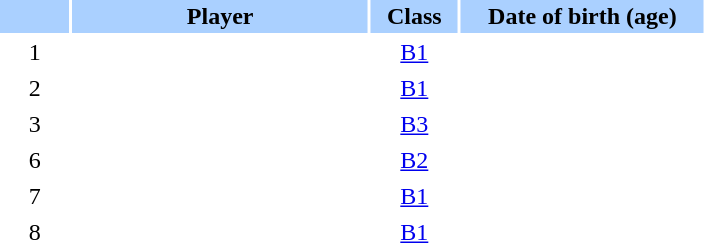<table class="sortable" border="0" cellspacing="2" cellpadding="2">
<tr style="background-color:#AAD0FF">
<th width=8%></th>
<th width=34%>Player</th>
<th width=10%>Class</th>
<th width=28%>Date of birth (age)</th>
</tr>
<tr>
<td style="text-align: center;">1</td>
<td></td>
<td style="text-align: center;"><a href='#'>B1</a></td>
<td style="text-align: center;"></td>
</tr>
<tr>
<td style="text-align: center;">2</td>
<td></td>
<td style="text-align: center;"><a href='#'>B1</a></td>
<td style="text-align: center;"></td>
</tr>
<tr>
<td style="text-align: center;">3</td>
<td></td>
<td style="text-align: center;"><a href='#'>B3</a></td>
<td style="text-align: center;"></td>
</tr>
<tr>
<td style="text-align: center;">6</td>
<td></td>
<td style="text-align: center;"><a href='#'>B2</a></td>
<td style="text-align: center;"></td>
</tr>
<tr>
<td style="text-align: center;">7</td>
<td></td>
<td style="text-align: center;"><a href='#'>B1</a></td>
<td style="text-align: center;"></td>
</tr>
<tr>
<td style="text-align: center;">8</td>
<td></td>
<td style="text-align: center;"><a href='#'>B1</a></td>
<td style="text-align: center;"></td>
</tr>
</table>
